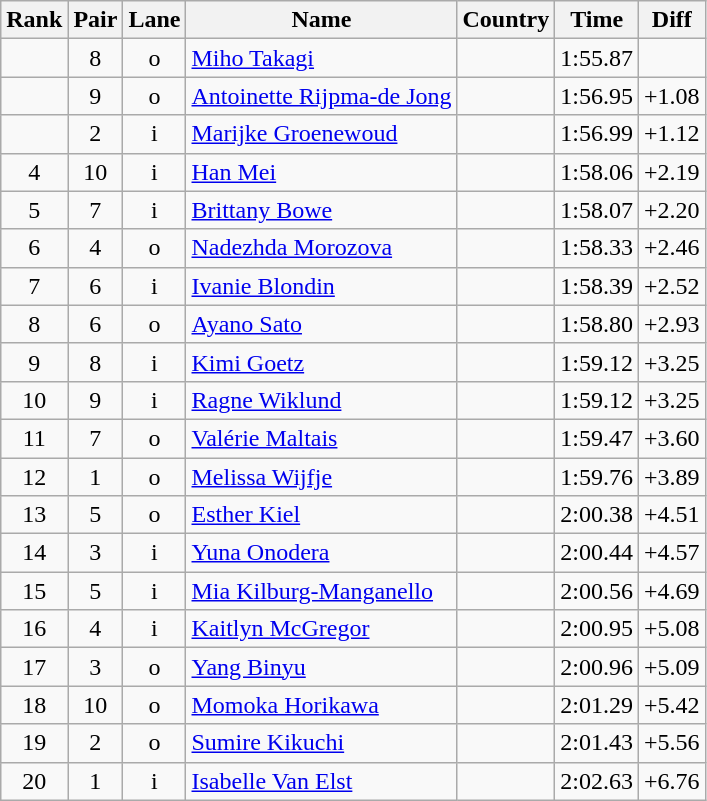<table class="wikitable sortable" style="text-align:center">
<tr>
<th>Rank</th>
<th>Pair</th>
<th>Lane</th>
<th>Name</th>
<th>Country</th>
<th>Time</th>
<th>Diff</th>
</tr>
<tr>
<td></td>
<td>8</td>
<td>o</td>
<td align=left><a href='#'>Miho Takagi</a></td>
<td align=left></td>
<td>1:55.87</td>
<td></td>
</tr>
<tr>
<td></td>
<td>9</td>
<td>o</td>
<td align=left><a href='#'>Antoinette Rijpma-de Jong</a></td>
<td align=left></td>
<td>1:56.95</td>
<td>+1.08</td>
</tr>
<tr>
<td></td>
<td>2</td>
<td>i</td>
<td align=left><a href='#'>Marijke Groenewoud</a></td>
<td align=left></td>
<td>1:56.99</td>
<td>+1.12</td>
</tr>
<tr>
<td>4</td>
<td>10</td>
<td>i</td>
<td align=left><a href='#'>Han Mei</a></td>
<td align=left></td>
<td>1:58.06</td>
<td>+2.19</td>
</tr>
<tr>
<td>5</td>
<td>7</td>
<td>i</td>
<td align=left><a href='#'>Brittany Bowe</a></td>
<td align=left></td>
<td>1:58.07</td>
<td>+2.20</td>
</tr>
<tr>
<td>6</td>
<td>4</td>
<td>o</td>
<td align=left><a href='#'>Nadezhda Morozova</a></td>
<td align=left></td>
<td>1:58.33</td>
<td>+2.46</td>
</tr>
<tr>
<td>7</td>
<td>6</td>
<td>i</td>
<td align=left><a href='#'>Ivanie Blondin</a></td>
<td align=left></td>
<td>1:58.39</td>
<td>+2.52</td>
</tr>
<tr>
<td>8</td>
<td>6</td>
<td>o</td>
<td align=left><a href='#'>Ayano Sato</a></td>
<td align=left></td>
<td>1:58.80</td>
<td>+2.93</td>
</tr>
<tr>
<td>9</td>
<td>8</td>
<td>i</td>
<td align=left><a href='#'>Kimi Goetz</a></td>
<td align=left></td>
<td>1:59.12</td>
<td>+3.25</td>
</tr>
<tr>
<td>10</td>
<td>9</td>
<td>i</td>
<td align=left><a href='#'>Ragne Wiklund</a></td>
<td align=left></td>
<td>1:59.12</td>
<td>+3.25</td>
</tr>
<tr>
<td>11</td>
<td>7</td>
<td>o</td>
<td align=left><a href='#'>Valérie Maltais</a></td>
<td align=left></td>
<td>1:59.47</td>
<td>+3.60</td>
</tr>
<tr>
<td>12</td>
<td>1</td>
<td>o</td>
<td align=left><a href='#'>Melissa Wijfje</a></td>
<td align=left></td>
<td>1:59.76</td>
<td>+3.89</td>
</tr>
<tr>
<td>13</td>
<td>5</td>
<td>o</td>
<td align=left><a href='#'>Esther Kiel</a></td>
<td align=left></td>
<td>2:00.38</td>
<td>+4.51</td>
</tr>
<tr>
<td>14</td>
<td>3</td>
<td>i</td>
<td align=left><a href='#'>Yuna Onodera</a></td>
<td align=left></td>
<td>2:00.44</td>
<td>+4.57</td>
</tr>
<tr>
<td>15</td>
<td>5</td>
<td>i</td>
<td align=left><a href='#'>Mia Kilburg-Manganello</a></td>
<td align=left></td>
<td>2:00.56</td>
<td>+4.69</td>
</tr>
<tr>
<td>16</td>
<td>4</td>
<td>i</td>
<td align=left><a href='#'>Kaitlyn McGregor</a></td>
<td align=left></td>
<td>2:00.95</td>
<td>+5.08</td>
</tr>
<tr>
<td>17</td>
<td>3</td>
<td>o</td>
<td align=left><a href='#'>Yang Binyu</a></td>
<td align=left></td>
<td>2:00.96</td>
<td>+5.09</td>
</tr>
<tr>
<td>18</td>
<td>10</td>
<td>o</td>
<td align=left><a href='#'>Momoka Horikawa</a></td>
<td align=left></td>
<td>2:01.29</td>
<td>+5.42</td>
</tr>
<tr>
<td>19</td>
<td>2</td>
<td>o</td>
<td align=left><a href='#'>Sumire Kikuchi</a></td>
<td align=left></td>
<td>2:01.43</td>
<td>+5.56</td>
</tr>
<tr>
<td>20</td>
<td>1</td>
<td>i</td>
<td align=left><a href='#'>Isabelle Van Elst</a></td>
<td align=left></td>
<td>2:02.63</td>
<td>+6.76</td>
</tr>
</table>
